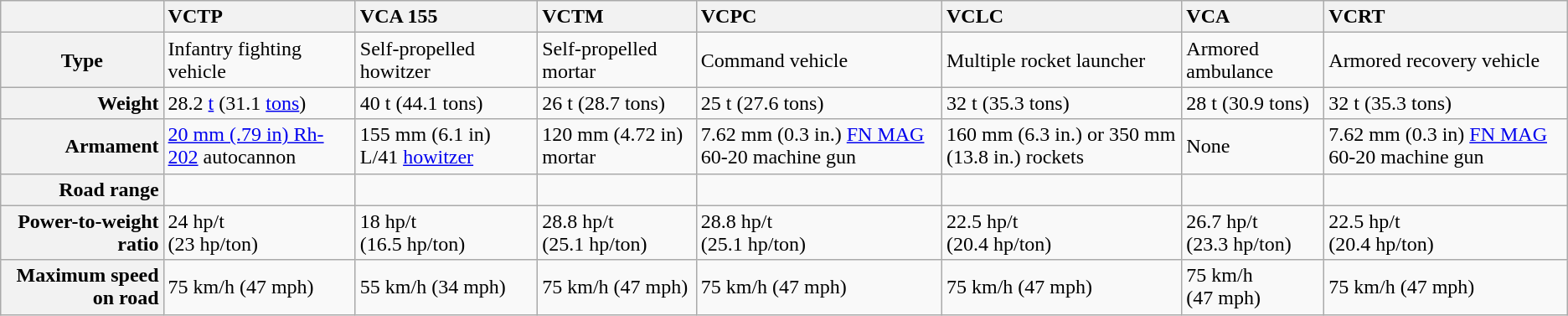<table class="wikitable" text-align:left;" summary="Characteristics of TAM variants">
<tr style="vertical-align:bottom; border-bottom:1px solid #999;">
<th></th>
<th style="text-align:left;">VCTP</th>
<th style="text-align:left;">VCA 155</th>
<th style="text-align:left;">VCTM</th>
<th style="text-align:left;">VCPC</th>
<th style="text-align:left;">VCLC</th>
<th style="text-align:left;">VCA</th>
<th style="text-align:left;">VCRT</th>
</tr>
<tr>
<th>Type</th>
<td>Infantry fighting vehicle</td>
<td>Self-propelled howitzer</td>
<td>Self-propelled mortar</td>
<td>Command vehicle</td>
<td>Multiple rocket launcher</td>
<td>Armored ambulance</td>
<td>Armored recovery vehicle</td>
</tr>
<tr>
<th style="text-align:right;">Weight</th>
<td>28.2 <a href='#'>t</a> (31.1 <a href='#'>tons</a>)</td>
<td>40 t (44.1 tons)</td>
<td>26 t (28.7 tons)</td>
<td>25 t (27.6 tons)</td>
<td>32 t (35.3 tons)</td>
<td>28 t (30.9 tons)</td>
<td>32 t (35.3 tons)</td>
</tr>
<tr>
<th style="text-align:right;">Armament</th>
<td><a href='#'>20 mm (.79 in) Rh-202</a> autocannon</td>
<td>155 mm (6.1 in) L/41 <a href='#'>howitzer</a></td>
<td>120 mm (4.72 in) mortar</td>
<td>7.62 mm (0.3 in.) <a href='#'>FN MAG</a> 60-20 machine gun</td>
<td>160 mm (6.3 in.) or 350 mm (13.8 in.) rockets</td>
<td>None</td>
<td>7.62 mm (0.3 in) <a href='#'>FN MAG</a> 60-20 machine gun</td>
</tr>
<tr>
<th style="text-align:right;">Road range</th>
<td></td>
<td></td>
<td></td>
<td></td>
<td></td>
<td></td>
<td></td>
</tr>
<tr>
<th style="text-align:right;">Power-to-weight ratio</th>
<td>24 hp/t<br>(23 hp/ton)</td>
<td>18 hp/t<br>(16.5 hp/ton)</td>
<td>28.8 hp/t<br>(25.1 hp/ton)</td>
<td>28.8 hp/t<br>(25.1 hp/ton)</td>
<td>22.5 hp/t<br>(20.4 hp/ton)</td>
<td>26.7 hp/t<br>(23.3 hp/ton)</td>
<td>22.5 hp/t<br>(20.4 hp/ton)</td>
</tr>
<tr>
<th style="text-align:right;">Maximum speed on road</th>
<td>75 km/h (47 mph)</td>
<td>55 km/h (34 mph)</td>
<td>75 km/h (47 mph)</td>
<td>75 km/h (47 mph)</td>
<td>75 km/h (47 mph)</td>
<td>75 km/h (47 mph)</td>
<td>75 km/h (47 mph)</td>
</tr>
</table>
